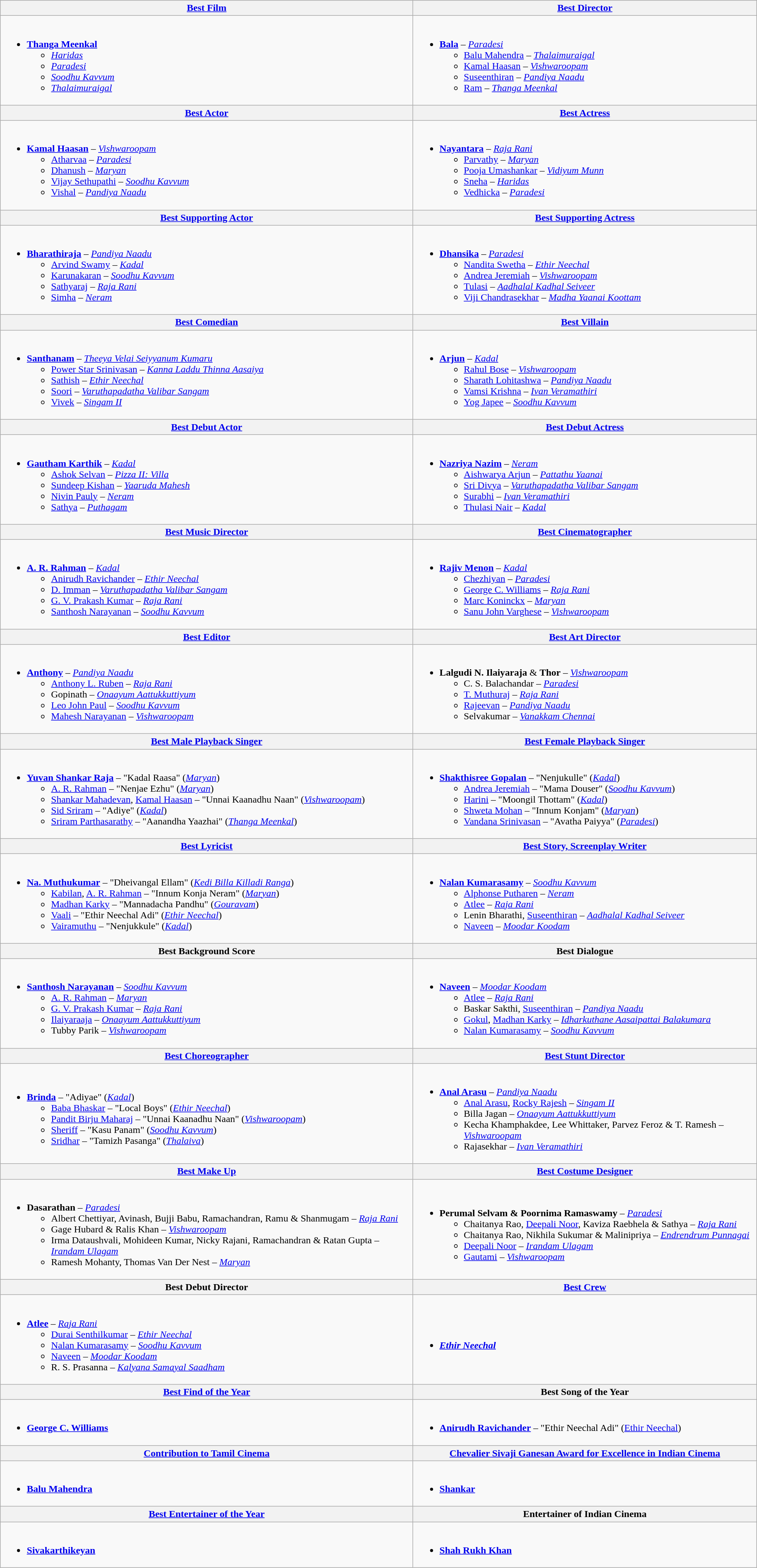<table class="wikitable" |>
<tr>
<th align="center"><a href='#'>Best Film</a></th>
<th align="center"><a href='#'>Best Director</a></th>
</tr>
<tr>
<td><br><ul><li><strong><a href='#'>Thanga Meenkal</a></strong><ul><li><em><a href='#'>Haridas</a></em></li><li><em><a href='#'>Paradesi</a></em></li><li><em><a href='#'>Soodhu Kavvum</a></em></li><li><em><a href='#'>Thalaimuraigal</a></em></li></ul></li></ul></td>
<td><br><ul><li><strong><a href='#'>Bala</a></strong> – <em><a href='#'>Paradesi</a></em><ul><li><a href='#'>Balu Mahendra</a> – <em><a href='#'>Thalaimuraigal</a></em></li><li><a href='#'>Kamal Haasan</a> – <em><a href='#'>Vishwaroopam</a></em></li><li><a href='#'>Suseenthiran</a> – <em><a href='#'>Pandiya Naadu</a></em></li><li><a href='#'>Ram</a> – <em><a href='#'>Thanga Meenkal</a></em></li></ul></li></ul></td>
</tr>
<tr>
<th align="center"><a href='#'>Best Actor</a></th>
<th align="center"><a href='#'>Best Actress</a></th>
</tr>
<tr>
<td><br><ul><li><strong><a href='#'>Kamal Haasan</a></strong> – <em><a href='#'>Vishwaroopam</a></em><ul><li><a href='#'>Atharvaa</a> – <em><a href='#'>Paradesi</a></em></li><li><a href='#'>Dhanush</a> – <em><a href='#'>Maryan</a></em></li><li><a href='#'>Vijay Sethupathi</a> – <em><a href='#'>Soodhu Kavvum</a></em></li><li><a href='#'>Vishal</a> – <em><a href='#'>Pandiya Naadu</a></em></li></ul></li></ul></td>
<td><br><ul><li><strong><a href='#'>Nayantara</a></strong> – <em><a href='#'>Raja Rani</a></em><ul><li><a href='#'>Parvathy</a> – <em><a href='#'>Maryan</a></em></li><li><a href='#'>Pooja Umashankar</a> – <em><a href='#'>Vidiyum Munn</a></em></li><li><a href='#'>Sneha</a> – <em><a href='#'>Haridas</a></em></li><li><a href='#'>Vedhicka</a> – <em><a href='#'>Paradesi</a></em></li></ul></li></ul></td>
</tr>
<tr>
<th align="center"><a href='#'>Best Supporting Actor</a></th>
<th align="center"><a href='#'>Best Supporting Actress</a></th>
</tr>
<tr>
<td><br><ul><li><strong><a href='#'>Bharathiraja</a></strong> – <em><a href='#'>Pandiya Naadu</a></em><ul><li><a href='#'>Arvind Swamy</a> – <em><a href='#'>Kadal</a></em></li><li><a href='#'>Karunakaran</a> – <em><a href='#'>Soodhu Kavvum</a></em></li><li><a href='#'>Sathyaraj</a> – <em><a href='#'>Raja Rani</a></em></li><li><a href='#'>Simha</a> – <em><a href='#'>Neram</a></em></li></ul></li></ul></td>
<td><br><ul><li><strong><a href='#'>Dhansika</a></strong> – <em><a href='#'>Paradesi</a></em><ul><li><a href='#'>Nandita Swetha</a> – <em><a href='#'>Ethir Neechal</a></em></li><li><a href='#'>Andrea Jeremiah</a> – <em><a href='#'>Vishwaroopam</a></em></li><li><a href='#'>Tulasi</a> – <em><a href='#'>Aadhalal Kadhal Seiveer</a></em></li><li><a href='#'>Viji Chandrasekhar</a> – <em><a href='#'>Madha Yaanai Koottam</a></em></li></ul></li></ul></td>
</tr>
<tr>
<th align="center"><a href='#'>Best Comedian</a></th>
<th align="center"><a href='#'>Best Villain</a></th>
</tr>
<tr>
<td><br><ul><li><strong><a href='#'>Santhanam</a></strong> – <em><a href='#'>Theeya Velai Seiyyanum Kumaru</a></em><ul><li><a href='#'>Power Star Srinivasan</a> – <em><a href='#'>Kanna Laddu Thinna Aasaiya</a></em></li><li><a href='#'>Sathish</a> – <em><a href='#'>Ethir Neechal</a></em></li><li><a href='#'>Soori</a> – <em><a href='#'>Varuthapadatha Valibar Sangam</a></em></li><li><a href='#'>Vivek</a> – <em><a href='#'>Singam II</a></em></li></ul></li></ul></td>
<td><br><ul><li><strong><a href='#'>Arjun</a></strong> – <em><a href='#'>Kadal</a></em><ul><li><a href='#'>Rahul Bose</a> – <em><a href='#'>Vishwaroopam</a></em></li><li><a href='#'>Sharath Lohitashwa</a> – <em><a href='#'>Pandiya Naadu</a></em></li><li><a href='#'>Vamsi Krishna</a> – <em><a href='#'>Ivan Veramathiri</a></em></li><li><a href='#'>Yog Japee</a> – <em><a href='#'>Soodhu Kavvum</a></em></li></ul></li></ul></td>
</tr>
<tr>
<th align="center"><a href='#'>Best Debut Actor</a></th>
<th align="center"><a href='#'>Best Debut Actress</a></th>
</tr>
<tr>
<td><br><ul><li><strong><a href='#'>Gautham Karthik</a></strong> – <em><a href='#'>Kadal</a></em><ul><li><a href='#'>Ashok Selvan</a> – <em><a href='#'>Pizza II: Villa</a></em></li><li><a href='#'>Sundeep Kishan</a> – <em><a href='#'>Yaaruda Mahesh</a></em></li><li><a href='#'>Nivin Pauly</a> – <em><a href='#'>Neram</a></em></li><li><a href='#'>Sathya</a> – <em><a href='#'>Puthagam</a></em></li></ul></li></ul></td>
<td><br><ul><li><strong><a href='#'>Nazriya Nazim</a></strong> – <em><a href='#'>Neram</a></em><ul><li><a href='#'>Aishwarya Arjun</a> – <em><a href='#'>Pattathu Yaanai</a></em></li><li><a href='#'>Sri Divya</a> – <em><a href='#'>Varuthapadatha Valibar Sangam</a></em></li><li><a href='#'>Surabhi</a> – <em><a href='#'>Ivan Veramathiri</a></em></li><li><a href='#'>Thulasi Nair</a> – <em><a href='#'>Kadal</a></em></li></ul></li></ul></td>
</tr>
<tr>
<th align="center"><a href='#'>Best Music Director</a></th>
<th align="center"><a href='#'>Best Cinematographer</a></th>
</tr>
<tr>
<td><br><ul><li><strong><a href='#'>A. R. Rahman</a></strong> – <em><a href='#'>Kadal</a></em><ul><li><a href='#'>Anirudh Ravichander</a> – <em><a href='#'>Ethir Neechal</a></em></li><li><a href='#'>D. Imman</a> – <em><a href='#'>Varuthapadatha Valibar Sangam</a></em></li><li><a href='#'>G. V. Prakash Kumar</a> – <em><a href='#'>Raja Rani</a></em></li><li><a href='#'>Santhosh Narayanan</a> – <em><a href='#'>Soodhu Kavvum</a></em></li></ul></li></ul></td>
<td><br><ul><li><strong><a href='#'>Rajiv Menon</a></strong> – <em><a href='#'>Kadal</a></em><ul><li><a href='#'>Chezhiyan</a> – <em><a href='#'>Paradesi</a></em></li><li><a href='#'>George C. Williams</a> – <em><a href='#'>Raja Rani</a></em></li><li><a href='#'>Marc Koninckx</a> – <em><a href='#'>Maryan</a></em></li><li><a href='#'>Sanu John Varghese</a> – <em><a href='#'>Vishwaroopam</a></em></li></ul></li></ul></td>
</tr>
<tr>
<th align="center"><a href='#'>Best Editor</a></th>
<th align="center"><a href='#'>Best Art Director</a></th>
</tr>
<tr>
<td><br><ul><li><strong><a href='#'>Anthony</a></strong> – <em><a href='#'>Pandiya Naadu</a></em><ul><li><a href='#'>Anthony L. Ruben</a> – <em><a href='#'>Raja Rani</a></em></li><li>Gopinath – <em><a href='#'>Onaayum Aattukkuttiyum</a></em></li><li><a href='#'>Leo John Paul</a> – <em><a href='#'>Soodhu Kavvum</a></em></li><li><a href='#'>Mahesh Narayanan</a> – <em><a href='#'>Vishwaroopam</a></em></li></ul></li></ul></td>
<td><br><ul><li><strong>Lalgudi N. Ilaiyaraja</strong> & <strong>Thor</strong> – <em><a href='#'>Vishwaroopam</a></em><ul><li>C. S. Balachandar – <em><a href='#'>Paradesi</a></em></li><li><a href='#'>T. Muthuraj</a> – <em><a href='#'>Raja Rani</a></em></li><li><a href='#'>Rajeevan</a> – <em><a href='#'>Pandiya Naadu</a></em></li><li>Selvakumar – <em><a href='#'>Vanakkam Chennai</a></em></li></ul></li></ul></td>
</tr>
<tr>
<th align="center"><a href='#'>Best Male Playback Singer</a></th>
<th align="center"><a href='#'>Best Female Playback Singer</a></th>
</tr>
<tr>
<td><br><ul><li><strong><a href='#'>Yuvan Shankar Raja</a></strong> – "Kadal Raasa" (<em><a href='#'>Maryan</a></em>)<ul><li><a href='#'>A. R. Rahman</a> – "Nenjae Ezhu" (<em><a href='#'>Maryan</a></em>)</li><li><a href='#'>Shankar Mahadevan</a>, <a href='#'>Kamal Haasan</a> – "Unnai Kaanadhu Naan" (<em><a href='#'>Vishwaroopam</a></em>)</li><li><a href='#'>Sid Sriram</a> – "Adiye" (<em><a href='#'>Kadal</a></em>)</li><li><a href='#'>Sriram Parthasarathy</a> – "Aanandha Yaazhai" (<em><a href='#'>Thanga Meenkal</a></em>)</li></ul></li></ul></td>
<td><br><ul><li><strong><a href='#'>Shakthisree Gopalan</a></strong> – "Nenjukulle" (<em><a href='#'>Kadal</a></em>)<ul><li><a href='#'>Andrea Jeremiah</a> – "Mama Douser" (<em><a href='#'>Soodhu Kavvum</a></em>)</li><li><a href='#'>Harini</a> – "Moongil Thottam" (<em><a href='#'>Kadal</a></em>)</li><li><a href='#'>Shweta Mohan</a> – "Innum Konjam" (<em><a href='#'>Maryan</a></em>)</li><li><a href='#'>Vandana Srinivasan</a> – "Avatha Paiyya" (<em><a href='#'>Paradesi</a></em>)</li></ul></li></ul></td>
</tr>
<tr>
<th align="center"><a href='#'>Best Lyricist</a></th>
<th align="center"><a href='#'>Best Story, Screenplay Writer</a></th>
</tr>
<tr>
<td><br><ul><li><strong><a href='#'>Na. Muthukumar</a></strong> – "Dheivangal Ellam" (<em><a href='#'>Kedi Billa Killadi Ranga</a></em>)<ul><li><a href='#'>Kabilan</a>, <a href='#'>A. R. Rahman</a> – "Innum Konja Neram" (<em><a href='#'>Maryan</a></em>)</li><li><a href='#'>Madhan Karky</a> – "Mannadacha Pandhu" (<em><a href='#'>Gouravam</a></em>)</li><li><a href='#'>Vaali</a> – "Ethir Neechal Adi" (<em><a href='#'>Ethir Neechal</a></em>)</li><li><a href='#'>Vairamuthu</a> – "Nenjukkule" (<em><a href='#'>Kadal</a></em>)</li></ul></li></ul></td>
<td><br><ul><li><strong><a href='#'>Nalan Kumarasamy</a></strong> – <em><a href='#'>Soodhu Kavvum</a></em><ul><li><a href='#'>Alphonse Putharen</a> – <em><a href='#'>Neram</a></em></li><li><a href='#'>Atlee</a> – <em><a href='#'>Raja Rani</a></em></li><li>Lenin Bharathi, <a href='#'>Suseenthiran</a> – <em><a href='#'>Aadhalal Kadhal Seiveer</a></em></li><li><a href='#'>Naveen</a> – <em><a href='#'>Moodar Koodam</a></em></li></ul></li></ul></td>
</tr>
<tr>
<th align="center">Best Background Score</th>
<th align="center">Best Dialogue</th>
</tr>
<tr>
<td><br><ul><li><strong><a href='#'>Santhosh Narayanan</a></strong> – <em><a href='#'>Soodhu Kavvum</a></em><ul><li><a href='#'>A. R. Rahman</a> – <em><a href='#'>Maryan</a></em></li><li><a href='#'>G. V. Prakash Kumar</a> – <em><a href='#'>Raja Rani</a></em></li><li><a href='#'>Ilaiyaraaja</a> – <em><a href='#'>Onaayum Aattukkuttiyum</a></em></li><li>Tubby Parik – <em><a href='#'>Vishwaroopam</a></em></li></ul></li></ul></td>
<td><br><ul><li><strong><a href='#'>Naveen</a></strong> – <em><a href='#'>Moodar Koodam</a></em><ul><li><a href='#'>Atlee</a> – <em><a href='#'>Raja Rani</a></em></li><li>Baskar Sakthi, <a href='#'>Suseenthiran</a> – <em><a href='#'>Pandiya Naadu</a></em></li><li><a href='#'>Gokul</a>, <a href='#'>Madhan Karky</a> – <em><a href='#'>Idharkuthane Aasaipattai Balakumara</a></em></li><li><a href='#'>Nalan Kumarasamy</a> – <em><a href='#'>Soodhu Kavvum</a></em></li></ul></li></ul></td>
</tr>
<tr>
<th align="center"><a href='#'>Best Choreographer</a></th>
<th align="center"><a href='#'>Best Stunt Director</a></th>
</tr>
<tr>
<td><br><ul><li><strong><a href='#'>Brinda</a></strong> – "Adiyae" (<em><a href='#'>Kadal</a></em>)<ul><li><a href='#'>Baba Bhaskar</a> – "Local Boys" (<em><a href='#'>Ethir Neechal</a></em>)</li><li><a href='#'>Pandit Birju Maharaj</a> – "Unnai Kaanadhu Naan" (<em><a href='#'>Vishwaroopam</a></em>)</li><li><a href='#'>Sheriff</a> – "Kasu Panam" (<em><a href='#'>Soodhu Kavvum</a></em>)</li><li><a href='#'>Sridhar</a> – "Tamizh Pasanga" (<em><a href='#'>Thalaiva</a></em>)</li></ul></li></ul></td>
<td><br><ul><li><strong><a href='#'>Anal Arasu</a></strong> – <em><a href='#'>Pandiya Naadu</a></em><ul><li><a href='#'>Anal Arasu</a>, <a href='#'>Rocky Rajesh</a> – <em><a href='#'>Singam II</a></em></li><li>Billa Jagan – <em><a href='#'>Onaayum Aattukkuttiyum</a></em></li><li>Kecha Khamphakdee, Lee Whittaker, Parvez Feroz & T. Ramesh – <em><a href='#'>Vishwaroopam</a></em></li><li>Rajasekhar – <em><a href='#'>Ivan Veramathiri</a></em></li></ul></li></ul></td>
</tr>
<tr>
<th align="center"><a href='#'>Best Make Up</a></th>
<th align="center"><a href='#'>Best Costume Designer</a></th>
</tr>
<tr>
<td><br><ul><li><strong>Dasarathan</strong> – <em><a href='#'>Paradesi</a></em><ul><li>Albert Chettiyar, Avinash, Bujji Babu, Ramachandran, Ramu & Shanmugam – <em><a href='#'>Raja Rani</a></em></li><li>Gage Hubard & Ralis Khan – <em><a href='#'>Vishwaroopam</a></em></li><li>Irma Dataushvali, Mohideen Kumar, Nicky Rajani, Ramachandran & Ratan Gupta – <em><a href='#'>Irandam Ulagam</a></em></li><li>Ramesh Mohanty, Thomas Van Der Nest – <em><a href='#'>Maryan</a></em></li></ul></li></ul></td>
<td><br><ul><li><strong>Perumal Selvam & Poornima Ramaswamy</strong> – <em><a href='#'>Paradesi</a></em><ul><li>Chaitanya Rao, <a href='#'>Deepali Noor</a>, Kaviza Raebhela & Sathya – <em><a href='#'>Raja Rani</a></em></li><li>Chaitanya Rao, Nikhila Sukumar & Malinipriya – <em><a href='#'>Endrendrum Punnagai</a></em></li><li><a href='#'>Deepali Noor</a> – <em><a href='#'>Irandam Ulagam</a></em></li><li><a href='#'>Gautami</a> – <em><a href='#'>Vishwaroopam</a></em></li></ul></li></ul></td>
</tr>
<tr>
<th align="center">Best Debut Director</th>
<th align="center"><a href='#'>Best Crew</a></th>
</tr>
<tr>
<td><br><ul><li><strong><a href='#'>Atlee</a></strong> – <em><a href='#'>Raja Rani</a></em><ul><li><a href='#'>Durai Senthilkumar</a> – <em><a href='#'>Ethir Neechal</a></em></li><li><a href='#'>Nalan Kumarasamy</a> – <em><a href='#'>Soodhu Kavvum</a></em></li><li><a href='#'>Naveen</a> – <em><a href='#'>Moodar Koodam</a></em></li><li>R. S. Prasanna – <em><a href='#'>Kalyana Samayal Saadham</a></em></li></ul></li></ul></td>
<td><br><ul><li><strong><em><a href='#'>Ethir Neechal</a></em></strong></li></ul></td>
</tr>
<tr>
<th align="center"><a href='#'>Best Find of the Year</a></th>
<th align="center">Best Song of the Year</th>
</tr>
<tr>
<td><br><ul><li><strong><a href='#'>George C. Williams</a></strong></li></ul></td>
<td><br><ul><li><strong><a href='#'>Anirudh Ravichander</a></strong> – "Ethir Neechal Adi" (<a href='#'>Ethir Neechal</a>)</li></ul></td>
</tr>
<tr>
<th align="center"><a href='#'>Contribution to Tamil Cinema</a></th>
<th align="center"><a href='#'>Chevalier Sivaji Ganesan Award for Excellence in Indian Cinema</a></th>
</tr>
<tr>
<td><br><ul><li><strong><a href='#'>Balu Mahendra</a></strong></li></ul></td>
<td><br><ul><li><strong><a href='#'>Shankar</a></strong></li></ul></td>
</tr>
<tr>
<th align="center"><a href='#'>Best Entertainer of the Year</a></th>
<th align="center">Entertainer of Indian Cinema</th>
</tr>
<tr>
<td><br><ul><li><strong><a href='#'>Sivakarthikeyan</a></strong></li></ul></td>
<td><br><ul><li><strong><a href='#'>Shah Rukh Khan</a></strong></li></ul></td>
</tr>
</table>
